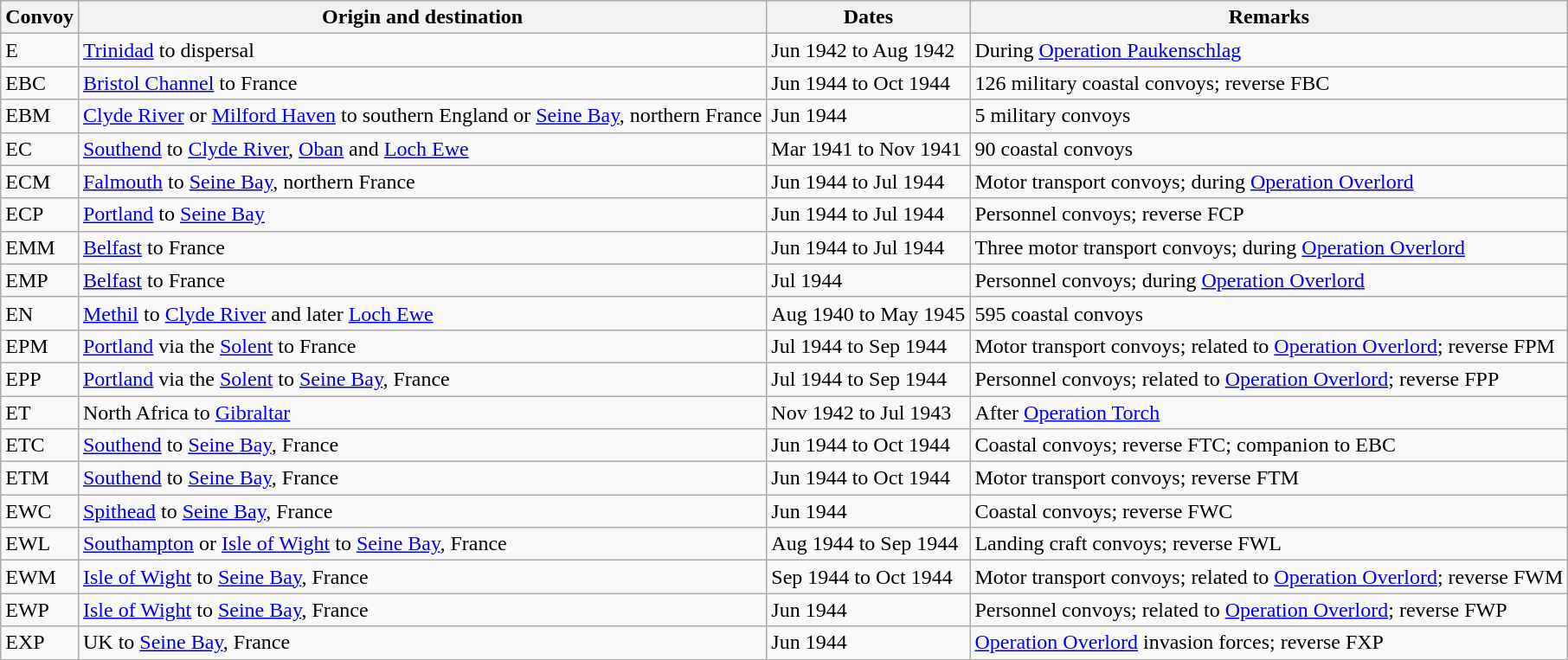<table class="wikitable">
<tr>
<th>Convoy</th>
<th>Origin and destination</th>
<th>Dates</th>
<th>Remarks</th>
</tr>
<tr>
<td>E</td>
<td><a href='#'>Trinidad</a> to dispersal</td>
<td>Jun 1942 to Aug 1942</td>
<td>During <a href='#'>Operation Paukenschlag</a></td>
</tr>
<tr>
<td>EBC</td>
<td><a href='#'>Bristol Channel</a> to France</td>
<td>Jun 1944 to Oct 1944</td>
<td>126 military coastal convoys; reverse FBC</td>
</tr>
<tr>
<td>EBM</td>
<td><a href='#'>Clyde River</a> or <a href='#'>Milford Haven</a> to southern England or <a href='#'>Seine Bay</a>, northern France</td>
<td>Jun 1944</td>
<td>5 military convoys</td>
</tr>
<tr>
<td>EC</td>
<td><a href='#'>Southend</a> to <a href='#'>Clyde River</a>, <a href='#'>Oban</a> and <a href='#'>Loch Ewe</a></td>
<td>Mar 1941 to Nov 1941</td>
<td>90 coastal convoys</td>
</tr>
<tr>
<td>ECM</td>
<td><a href='#'>Falmouth</a> to <a href='#'>Seine Bay</a>, northern France</td>
<td>Jun 1944 to Jul 1944</td>
<td>Motor transport convoys; during <a href='#'>Operation Overlord</a></td>
</tr>
<tr>
<td>ECP</td>
<td><a href='#'>Portland</a> to <a href='#'>Seine Bay</a></td>
<td>Jun 1944 to Jul 1944</td>
<td>Personnel convoys; reverse FCP</td>
</tr>
<tr>
<td>EMM</td>
<td><a href='#'>Belfast</a> to France</td>
<td>Jun 1944 to Jul 1944</td>
<td>Three motor transport convoys; during <a href='#'>Operation Overlord</a></td>
</tr>
<tr>
<td>EMP</td>
<td><a href='#'>Belfast</a> to France</td>
<td>Jul 1944</td>
<td>Personnel convoys; during <a href='#'>Operation Overlord</a></td>
</tr>
<tr>
<td>EN</td>
<td><a href='#'>Methil</a> to <a href='#'>Clyde River</a> and later <a href='#'>Loch Ewe</a></td>
<td>Aug 1940 to May 1945</td>
<td>595 coastal convoys</td>
</tr>
<tr>
<td>EPM</td>
<td><a href='#'>Portland</a> via the <a href='#'>Solent</a> to France</td>
<td>Jul 1944 to Sep 1944</td>
<td>Motor transport convoys; related to <a href='#'>Operation Overlord</a>; reverse FPM</td>
</tr>
<tr>
<td>EPP</td>
<td><a href='#'>Portland</a> via the <a href='#'>Solent</a> to <a href='#'>Seine Bay</a>, France</td>
<td>Jul 1944 to Sep 1944</td>
<td>Personnel convoys; related to <a href='#'>Operation Overlord</a>; reverse FPP</td>
</tr>
<tr>
<td>ET</td>
<td>North Africa to <a href='#'>Gibraltar</a></td>
<td>Nov 1942 to Jul 1943</td>
<td>After <a href='#'>Operation Torch</a></td>
</tr>
<tr>
<td>ETC</td>
<td><a href='#'>Southend</a> to <a href='#'>Seine Bay</a>, France</td>
<td>Jun 1944 to Oct 1944</td>
<td>Coastal convoys; reverse FTC; companion to EBC</td>
</tr>
<tr>
<td>ETM</td>
<td><a href='#'>Southend</a> to <a href='#'>Seine Bay</a>, France</td>
<td>Jun 1944 to Oct 1944</td>
<td>Motor transport convoys; reverse FTM</td>
</tr>
<tr>
<td>EWC</td>
<td><a href='#'>Spithead</a> to <a href='#'>Seine Bay</a>, France</td>
<td>Jun 1944</td>
<td>Coastal convoys; reverse FWC</td>
</tr>
<tr>
<td>EWL</td>
<td><a href='#'>Southampton</a> or <a href='#'>Isle of Wight</a> to <a href='#'>Seine Bay</a>, France</td>
<td>Aug 1944 to Sep 1944</td>
<td>Landing craft convoys; reverse FWL</td>
</tr>
<tr>
<td>EWM</td>
<td><a href='#'>Isle of Wight</a> to <a href='#'>Seine Bay</a>, France</td>
<td>Sep 1944 to Oct 1944</td>
<td>Motor transport convoys; related to <a href='#'>Operation Overlord</a>; reverse FWM</td>
</tr>
<tr>
<td>EWP</td>
<td><a href='#'>Isle of Wight</a> to <a href='#'>Seine Bay</a>, France</td>
<td>Jun 1944</td>
<td>Personnel convoys; related to <a href='#'>Operation Overlord</a>; reverse FWP</td>
</tr>
<tr>
<td>EXP</td>
<td>UK to <a href='#'>Seine Bay</a>, France</td>
<td>Jun 1944</td>
<td><a href='#'>Operation Overlord</a> invasion forces; reverse FXP</td>
</tr>
</table>
